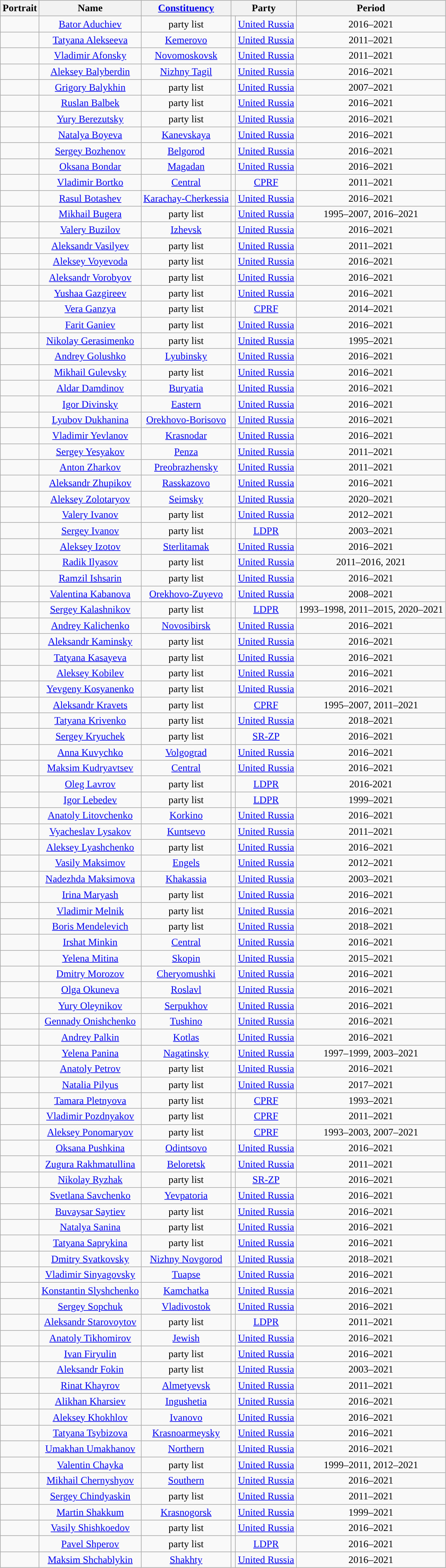<table class="wikitable sortable">
<tr>
<th>Portrait</th>
<th>Name</th>
<th><a href='#'>Constituency</a></th>
<th colspan=2>Party</th>
<th>Period</th>
</tr>
<tr align=center>
<td></td>
<td><a href='#'>Bator Aduchiev</a></td>
<td>party list</td>
<td style="background-color: "></td>
<td><a href='#'>United Russia</a></td>
<td>2016–2021</td>
</tr>
<tr align=center>
<td></td>
<td><a href='#'>Tatyana Alekseeva</a></td>
<td><a href='#'>Kemerovo</a></td>
<td style="background-color: "></td>
<td><a href='#'>United Russia</a></td>
<td>2011–2021</td>
</tr>
<tr align=center>
<td></td>
<td><a href='#'>Vladimir Afonsky</a></td>
<td><a href='#'>Novomoskovsk</a></td>
<td style="background-color: "></td>
<td><a href='#'>United Russia</a></td>
<td>2011–2021</td>
</tr>
<tr align=center>
<td></td>
<td><a href='#'>Aleksey Balyberdin</a></td>
<td><a href='#'>Nizhny Tagil</a></td>
<td style="background-color: "></td>
<td><a href='#'>United Russia</a></td>
<td>2016–2021</td>
</tr>
<tr align=center>
<td></td>
<td><a href='#'>Grigory Balykhin</a></td>
<td>party list</td>
<td style="background-color: "></td>
<td><a href='#'>United Russia</a></td>
<td>2007–2021</td>
</tr>
<tr align=center>
<td></td>
<td><a href='#'>Ruslan Balbek</a></td>
<td>party list</td>
<td style="background-color: "></td>
<td><a href='#'>United Russia</a></td>
<td>2016–2021</td>
</tr>
<tr align=center>
<td></td>
<td><a href='#'>Yury Berezutsky</a></td>
<td>party list</td>
<td style="background-color: "></td>
<td><a href='#'>United Russia</a></td>
<td>2016–2021</td>
</tr>
<tr align=center>
<td></td>
<td><a href='#'>Natalya Boyeva</a></td>
<td><a href='#'>Kanevskaya</a></td>
<td style="background-color: "></td>
<td><a href='#'>United Russia</a></td>
<td>2016–2021</td>
</tr>
<tr align=center>
<td></td>
<td><a href='#'>Sergey Bozhenov</a></td>
<td><a href='#'>Belgorod</a></td>
<td style="background-color: "></td>
<td><a href='#'>United Russia</a></td>
<td>2016–2021</td>
</tr>
<tr align=center>
<td></td>
<td><a href='#'>Oksana Bondar</a></td>
<td><a href='#'>Magadan</a></td>
<td style="background-color: "></td>
<td><a href='#'>United Russia</a></td>
<td>2016–2021</td>
</tr>
<tr align=center>
<td></td>
<td><a href='#'>Vladimir Bortko</a></td>
<td><a href='#'>Central</a></td>
<td style="background-color: "></td>
<td><a href='#'>CPRF</a></td>
<td>2011–2021</td>
</tr>
<tr align=center>
<td></td>
<td><a href='#'>Rasul Botashev</a></td>
<td><a href='#'>Karachay-Cherkessia</a></td>
<td style="background-color: "></td>
<td><a href='#'>United Russia</a></td>
<td>2016–2021</td>
</tr>
<tr align=center>
<td></td>
<td><a href='#'>Mikhail Bugera</a></td>
<td>party list</td>
<td style="background-color: "></td>
<td><a href='#'>United Russia</a></td>
<td>1995–2007, 2016–2021</td>
</tr>
<tr align=center>
<td></td>
<td><a href='#'>Valery Buzilov</a></td>
<td><a href='#'>Izhevsk</a></td>
<td style="background-color: "></td>
<td><a href='#'>United Russia</a></td>
<td>2016–2021</td>
</tr>
<tr align=center>
<td></td>
<td><a href='#'>Aleksandr Vasilyev</a></td>
<td>party list</td>
<td style="background-color: "></td>
<td><a href='#'>United Russia</a></td>
<td>2011–2021</td>
</tr>
<tr align=center>
<td></td>
<td><a href='#'>Aleksey Voyevoda</a></td>
<td>party list</td>
<td style="background-color: "></td>
<td><a href='#'>United Russia</a></td>
<td>2016–2021</td>
</tr>
<tr align=center>
<td></td>
<td><a href='#'>Aleksandr Vorobyov</a></td>
<td>party list</td>
<td style="background-color: "></td>
<td><a href='#'>United Russia</a></td>
<td>2016–2021</td>
</tr>
<tr align=center>
<td></td>
<td><a href='#'>Yushaa Gazgireev</a></td>
<td>party list</td>
<td style="background-color: "></td>
<td><a href='#'>United Russia</a></td>
<td>2016–2021</td>
</tr>
<tr align=center>
<td></td>
<td><a href='#'>Vera Ganzya</a></td>
<td>party list</td>
<td style="background-color: "></td>
<td><a href='#'>CPRF</a></td>
<td>2014–2021</td>
</tr>
<tr align=center>
<td></td>
<td><a href='#'>Farit Ganiev</a></td>
<td>party list</td>
<td style="background-color: "></td>
<td><a href='#'>United Russia</a></td>
<td>2016–2021</td>
</tr>
<tr align=center>
<td></td>
<td><a href='#'>Nikolay Gerasimenko</a></td>
<td>party list</td>
<td style="background-color: "></td>
<td><a href='#'>United Russia</a></td>
<td>1995–2021</td>
</tr>
<tr align=center>
<td></td>
<td><a href='#'>Andrey Golushko</a></td>
<td><a href='#'>Lyubinsky</a></td>
<td style="background-color: "></td>
<td><a href='#'>United Russia</a></td>
<td>2016–2021</td>
</tr>
<tr align=center>
<td></td>
<td><a href='#'>Mikhail Gulevsky</a></td>
<td>party list</td>
<td style="background-color: "></td>
<td><a href='#'>United Russia</a></td>
<td>2016–2021</td>
</tr>
<tr align=center>
<td></td>
<td><a href='#'>Aldar Damdinov</a></td>
<td><a href='#'>Buryatia</a></td>
<td style="background-color: "></td>
<td><a href='#'>United Russia</a></td>
<td>2016–2021</td>
</tr>
<tr align=center>
<td></td>
<td><a href='#'>Igor Divinsky</a></td>
<td><a href='#'>Eastern</a></td>
<td style="background-color: "></td>
<td><a href='#'>United Russia</a></td>
<td>2016–2021</td>
</tr>
<tr align=center>
<td></td>
<td><a href='#'>Lyubov Dukhanina</a></td>
<td><a href='#'>Orekhovo-Borisovo</a></td>
<td style="background-color: "></td>
<td><a href='#'>United Russia</a></td>
<td>2016–2021</td>
</tr>
<tr align=center>
<td></td>
<td><a href='#'>Vladimir Yevlanov</a></td>
<td><a href='#'>Krasnodar</a></td>
<td style="background-color: "></td>
<td><a href='#'>United Russia</a></td>
<td>2016–2021</td>
</tr>
<tr align=center>
<td></td>
<td><a href='#'>Sergey Yesyakov</a></td>
<td><a href='#'>Penza</a></td>
<td style="background-color: "></td>
<td><a href='#'>United Russia</a></td>
<td>2011–2021</td>
</tr>
<tr align=center>
<td></td>
<td><a href='#'>Anton Zharkov</a></td>
<td><a href='#'>Preobrazhensky</a></td>
<td style="background-color: "></td>
<td><a href='#'>United Russia</a></td>
<td>2011–2021</td>
</tr>
<tr align=center>
<td></td>
<td><a href='#'>Aleksandr Zhupikov</a></td>
<td><a href='#'>Rasskazovo</a></td>
<td style="background-color: "></td>
<td><a href='#'>United Russia</a></td>
<td>2016–2021</td>
</tr>
<tr align=center>
<td></td>
<td><a href='#'>Aleksey Zolotaryov</a></td>
<td><a href='#'>Seimsky</a></td>
<td style="background-color: "></td>
<td><a href='#'>United Russia</a></td>
<td>2020–2021</td>
</tr>
<tr align=center>
<td></td>
<td><a href='#'>Valery Ivanov</a></td>
<td>party list</td>
<td style="background-color: "></td>
<td><a href='#'>United Russia</a></td>
<td>2012–2021</td>
</tr>
<tr align=center>
<td></td>
<td><a href='#'>Sergey Ivanov</a></td>
<td>party list</td>
<td style="background-color: "></td>
<td><a href='#'>LDPR</a></td>
<td>2003–2021</td>
</tr>
<tr align=center>
<td></td>
<td><a href='#'>Aleksey Izotov</a></td>
<td><a href='#'>Sterlitamak</a></td>
<td style="background-color: "></td>
<td><a href='#'>United Russia</a></td>
<td>2016–2021</td>
</tr>
<tr align=center>
<td></td>
<td><a href='#'>Radik Ilyasov</a></td>
<td>party list</td>
<td style="background-color: "></td>
<td><a href='#'>United Russia</a></td>
<td>2011–2016, 2021</td>
</tr>
<tr align=center>
<td></td>
<td><a href='#'>Ramzil Ishsarin</a></td>
<td>party list</td>
<td style="background-color: "></td>
<td><a href='#'>United Russia</a></td>
<td>2016–2021</td>
</tr>
<tr align=center>
<td></td>
<td><a href='#'>Valentina Kabanova</a></td>
<td><a href='#'>Orekhovo-Zuyevo</a></td>
<td style="background-color: "></td>
<td><a href='#'>United Russia</a></td>
<td>2008–2021</td>
</tr>
<tr align=center>
<td></td>
<td><a href='#'>Sergey Kalashnikov</a></td>
<td>party list</td>
<td style="background-color: "></td>
<td><a href='#'>LDPR</a></td>
<td>1993–1998, 2011–2015, 2020–2021</td>
</tr>
<tr align=center>
<td></td>
<td><a href='#'>Andrey Kalichenko</a></td>
<td><a href='#'>Novosibirsk</a></td>
<td style="background-color: "></td>
<td><a href='#'>United Russia</a></td>
<td>2016–2021</td>
</tr>
<tr align=center>
<td></td>
<td><a href='#'>Aleksandr Kaminsky</a></td>
<td>party list</td>
<td style="background-color: "></td>
<td><a href='#'>United Russia</a></td>
<td>2016–2021</td>
</tr>
<tr align=center>
<td></td>
<td><a href='#'>Tatyana Kasayeva</a></td>
<td>party list</td>
<td style="background-color: "></td>
<td><a href='#'>United Russia</a></td>
<td>2016–2021</td>
</tr>
<tr align=center>
<td></td>
<td><a href='#'>Aleksey Kobilev</a></td>
<td>party list</td>
<td style="background-color: "></td>
<td><a href='#'>United Russia</a></td>
<td>2016–2021</td>
</tr>
<tr align=center>
<td></td>
<td><a href='#'>Yevgeny Kosyanenko</a></td>
<td>party list</td>
<td style="background-color: "></td>
<td><a href='#'>United Russia</a></td>
<td>2016–2021</td>
</tr>
<tr align=center>
<td></td>
<td><a href='#'>Aleksandr Kravets</a></td>
<td>party list</td>
<td style="background-color: "></td>
<td><a href='#'>CPRF</a></td>
<td>1995–2007, 2011–2021</td>
</tr>
<tr align=center>
<td></td>
<td><a href='#'>Tatyana Krivenko</a></td>
<td>party list</td>
<td style="background-color: "></td>
<td><a href='#'>United Russia</a></td>
<td>2018–2021</td>
</tr>
<tr align=center>
<td></td>
<td><a href='#'>Sergey Kryuchek</a></td>
<td>party list</td>
<td style="background-color: "></td>
<td><a href='#'>SR-ZP</a></td>
<td>2016–2021</td>
</tr>
<tr align=center>
<td></td>
<td><a href='#'>Anna Kuvychko</a></td>
<td><a href='#'>Volgograd</a></td>
<td style="background-color: "></td>
<td><a href='#'>United Russia</a></td>
<td>2016–2021</td>
</tr>
<tr align=center>
<td></td>
<td><a href='#'>Maksim Kudryavtsev</a></td>
<td><a href='#'>Central</a></td>
<td style="background-color: "></td>
<td><a href='#'>United Russia</a></td>
<td>2016–2021</td>
</tr>
<tr align=center>
<td></td>
<td><a href='#'>Oleg Lavrov</a></td>
<td>party list</td>
<td style="background-color: "></td>
<td><a href='#'>LDPR</a></td>
<td>2016-2021</td>
</tr>
<tr align=center>
<td></td>
<td><a href='#'>Igor Lebedev</a></td>
<td>party list</td>
<td style="background-color: "></td>
<td><a href='#'>LDPR</a></td>
<td>1999–2021</td>
</tr>
<tr align=center>
<td></td>
<td><a href='#'>Anatoly Litovchenko</a></td>
<td><a href='#'>Korkino</a></td>
<td style="background-color: "></td>
<td><a href='#'>United Russia</a></td>
<td>2016–2021</td>
</tr>
<tr align=center>
<td></td>
<td><a href='#'>Vyacheslav Lysakov</a></td>
<td><a href='#'>Kuntsevo</a></td>
<td style="background-color: "></td>
<td><a href='#'>United Russia</a></td>
<td>2011–2021</td>
</tr>
<tr align=center>
<td></td>
<td><a href='#'>Aleksey Lyashchenko</a></td>
<td>party list</td>
<td style="background-color: "></td>
<td><a href='#'>United Russia</a></td>
<td>2016–2021</td>
</tr>
<tr align=center>
<td></td>
<td><a href='#'>Vasily Maksimov</a></td>
<td><a href='#'>Engels</a></td>
<td style="background-color: "></td>
<td><a href='#'>United Russia</a></td>
<td>2012–2021</td>
</tr>
<tr align=center>
<td></td>
<td><a href='#'>Nadezhda Maksimova</a></td>
<td><a href='#'>Khakassia</a></td>
<td style="background-color: "></td>
<td><a href='#'>United Russia</a></td>
<td>2003–2021</td>
</tr>
<tr align=center>
<td></td>
<td><a href='#'>Irina Maryash</a></td>
<td>party list</td>
<td style="background-color: "></td>
<td><a href='#'>United Russia</a></td>
<td>2016–2021</td>
</tr>
<tr align=center>
<td></td>
<td><a href='#'>Vladimir Melnik</a></td>
<td>party list</td>
<td style="background-color: "></td>
<td><a href='#'>United Russia</a></td>
<td>2016–2021</td>
</tr>
<tr align=center>
<td></td>
<td><a href='#'>Boris Mendelevich</a></td>
<td>party list</td>
<td style="background-color: "></td>
<td><a href='#'>United Russia</a></td>
<td>2018–2021</td>
</tr>
<tr align=center>
<td></td>
<td><a href='#'>Irshat Minkin</a></td>
<td><a href='#'>Central</a></td>
<td style="background-color: "></td>
<td><a href='#'>United Russia</a></td>
<td>2016–2021</td>
</tr>
<tr align=center>
<td></td>
<td><a href='#'>Yelena Mitina</a></td>
<td><a href='#'>Skopin</a></td>
<td style="background-color: "></td>
<td><a href='#'>United Russia</a></td>
<td>2015–2021</td>
</tr>
<tr align=center>
<td></td>
<td><a href='#'>Dmitry Morozov</a></td>
<td><a href='#'>Cheryomushki</a></td>
<td style="background-color: "></td>
<td><a href='#'>United Russia</a></td>
<td>2016–2021</td>
</tr>
<tr align=center>
<td></td>
<td><a href='#'>Olga Okuneva</a></td>
<td><a href='#'>Roslavl</a></td>
<td style="background-color: "></td>
<td><a href='#'>United Russia</a></td>
<td>2016–2021</td>
</tr>
<tr align=center>
<td></td>
<td><a href='#'>Yury Oleynikov</a></td>
<td><a href='#'>Serpukhov</a></td>
<td style="background-color: "></td>
<td><a href='#'>United Russia</a></td>
<td>2016–2021</td>
</tr>
<tr align=center>
<td></td>
<td><a href='#'>Gennady Onishchenko</a></td>
<td><a href='#'>Tushino</a></td>
<td style="background-color: "></td>
<td><a href='#'>United Russia</a></td>
<td>2016–2021</td>
</tr>
<tr align=center>
<td></td>
<td><a href='#'>Andrey Palkin</a></td>
<td><a href='#'>Kotlas</a></td>
<td style="background-color: "></td>
<td><a href='#'>United Russia</a></td>
<td>2016–2021</td>
</tr>
<tr align=center>
<td></td>
<td><a href='#'>Yelena Panina</a></td>
<td><a href='#'>Nagatinsky</a></td>
<td style="background-color: "></td>
<td><a href='#'>United Russia</a></td>
<td>1997–1999, 2003–2021</td>
</tr>
<tr align=center>
<td></td>
<td><a href='#'>Anatoly Petrov</a></td>
<td>party list</td>
<td style="background-color: "></td>
<td><a href='#'>United Russia</a></td>
<td>2016–2021</td>
</tr>
<tr align=center>
<td></td>
<td><a href='#'>Natalia Pilyus</a></td>
<td>party list</td>
<td style="background-color: "></td>
<td><a href='#'>United Russia</a></td>
<td>2017–2021</td>
</tr>
<tr align=center>
<td></td>
<td><a href='#'>Tamara Pletnyova</a></td>
<td>party list</td>
<td style="background-color: "></td>
<td><a href='#'>CPRF</a></td>
<td>1993–2021</td>
</tr>
<tr align=center>
<td></td>
<td><a href='#'>Vladimir Pozdnyakov</a></td>
<td>party list</td>
<td style="background-color: "></td>
<td><a href='#'>CPRF</a></td>
<td>2011–2021</td>
</tr>
<tr align=center>
<td></td>
<td><a href='#'>Aleksey Ponomaryov</a></td>
<td>party list</td>
<td style="background-color: "></td>
<td><a href='#'>CPRF</a></td>
<td>1993–2003, 2007–2021</td>
</tr>
<tr align=center>
<td></td>
<td><a href='#'>Oksana Pushkina</a></td>
<td><a href='#'>Odintsovo</a></td>
<td style="background-color: "></td>
<td><a href='#'>United Russia</a></td>
<td>2016–2021</td>
</tr>
<tr align=center>
<td></td>
<td><a href='#'>Zugura Rakhmatullina</a></td>
<td><a href='#'>Beloretsk</a></td>
<td style="background-color: "></td>
<td><a href='#'>United Russia</a></td>
<td>2011–2021</td>
</tr>
<tr align=center>
<td></td>
<td><a href='#'>Nikolay Ryzhak</a></td>
<td>party list</td>
<td style="background-color: "></td>
<td><a href='#'>SR-ZP</a></td>
<td>2016–2021</td>
</tr>
<tr align=center>
<td></td>
<td><a href='#'>Svetlana Savchenko</a></td>
<td><a href='#'>Yevpatoria</a></td>
<td style="background-color: "></td>
<td><a href='#'>United Russia</a></td>
<td>2016–2021</td>
</tr>
<tr align=center>
<td></td>
<td><a href='#'>Buvaysar Saytiev</a></td>
<td>party list</td>
<td style="background-color: "></td>
<td><a href='#'>United Russia</a></td>
<td>2016–2021</td>
</tr>
<tr align=center>
<td></td>
<td><a href='#'>Natalya Sanina</a></td>
<td>party list</td>
<td style="background-color: "></td>
<td><a href='#'>United Russia</a></td>
<td>2016–2021</td>
</tr>
<tr align=center>
<td></td>
<td><a href='#'>Tatyana Saprykina</a></td>
<td>party list</td>
<td style="background-color: "></td>
<td><a href='#'>United Russia</a></td>
<td>2016–2021</td>
</tr>
<tr align=center>
<td></td>
<td><a href='#'>Dmitry Svatkovsky</a></td>
<td><a href='#'>Nizhny Novgorod</a></td>
<td style="background-color: "></td>
<td><a href='#'>United Russia</a></td>
<td>2018–2021</td>
</tr>
<tr align=center>
<td></td>
<td><a href='#'>Vladimir Sinyagovsky</a></td>
<td><a href='#'>Tuapse</a></td>
<td style="background-color: "></td>
<td><a href='#'>United Russia</a></td>
<td>2016–2021</td>
</tr>
<tr align=center>
<td></td>
<td><a href='#'>Konstantin Slyshchenko</a></td>
<td><a href='#'>Kamchatka</a></td>
<td style="background-color: "></td>
<td><a href='#'>United Russia</a></td>
<td>2016–2021</td>
</tr>
<tr align=center>
<td></td>
<td><a href='#'>Sergey Sopchuk</a></td>
<td><a href='#'>Vladivostok</a></td>
<td style="background-color: "></td>
<td><a href='#'>United Russia</a></td>
<td>2016–2021</td>
</tr>
<tr align=center>
<td></td>
<td><a href='#'>Aleksandr Starovoytov</a></td>
<td>party list</td>
<td style="background-color: "></td>
<td><a href='#'>LDPR</a></td>
<td>2011–2021</td>
</tr>
<tr align=center>
<td></td>
<td><a href='#'>Anatoly Tikhomirov</a></td>
<td><a href='#'>Jewish</a></td>
<td style="background-color: "></td>
<td><a href='#'>United Russia</a></td>
<td>2016–2021</td>
</tr>
<tr align=center>
<td></td>
<td><a href='#'>Ivan Firyulin</a></td>
<td>party list</td>
<td style="background-color: "></td>
<td><a href='#'>United Russia</a></td>
<td>2016–2021</td>
</tr>
<tr align=center>
<td></td>
<td><a href='#'>Aleksandr Fokin</a></td>
<td>party list</td>
<td style="background-color: "></td>
<td><a href='#'>United Russia</a></td>
<td>2003–2021</td>
</tr>
<tr align=center>
<td></td>
<td><a href='#'>Rinat Khayrov</a></td>
<td><a href='#'>Almetyevsk</a></td>
<td style="background-color: "></td>
<td><a href='#'>United Russia</a></td>
<td>2011–2021</td>
</tr>
<tr align=center>
<td></td>
<td><a href='#'>Alikhan Kharsiev</a></td>
<td><a href='#'>Ingushetia</a></td>
<td style="background-color: "></td>
<td><a href='#'>United Russia</a></td>
<td>2016–2021</td>
</tr>
<tr align=center>
<td></td>
<td><a href='#'>Aleksey Khokhlov</a></td>
<td><a href='#'>Ivanovo</a></td>
<td style="background-color: "></td>
<td><a href='#'>United Russia</a></td>
<td>2016–2021</td>
</tr>
<tr align=center>
<td></td>
<td><a href='#'>Tatyana Tsybizova</a></td>
<td><a href='#'>Krasnoarmeysky</a></td>
<td style="background-color: "></td>
<td><a href='#'>United Russia</a></td>
<td>2016–2021</td>
</tr>
<tr align=center>
<td></td>
<td><a href='#'>Umakhan Umakhanov</a></td>
<td><a href='#'>Northern</a></td>
<td style="background-color: "></td>
<td><a href='#'>United Russia</a></td>
<td>2016–2021</td>
</tr>
<tr align=center>
<td></td>
<td><a href='#'>Valentin Chayka</a></td>
<td>party list</td>
<td style="background-color: "></td>
<td><a href='#'>United Russia</a></td>
<td>1999–2011, 2012–2021</td>
</tr>
<tr align=center>
<td></td>
<td><a href='#'>Mikhail Chernyshyov</a></td>
<td><a href='#'>Southern</a></td>
<td style="background-color: "></td>
<td><a href='#'>United Russia</a></td>
<td>2016–2021</td>
</tr>
<tr align=center>
<td></td>
<td><a href='#'>Sergey Chindyaskin</a></td>
<td>party list</td>
<td style="background-color: "></td>
<td><a href='#'>United Russia</a></td>
<td>2011–2021</td>
</tr>
<tr align=center>
<td></td>
<td><a href='#'>Martin Shakkum</a></td>
<td><a href='#'>Krasnogorsk</a></td>
<td style="background-color: "></td>
<td><a href='#'>United Russia</a></td>
<td>1999–2021</td>
</tr>
<tr align=center>
<td></td>
<td><a href='#'>Vasily Shishkoedov</a></td>
<td>party list</td>
<td style="background-color: "></td>
<td><a href='#'>United Russia</a></td>
<td>2016–2021</td>
</tr>
<tr align=center>
<td></td>
<td><a href='#'>Pavel Shperov</a></td>
<td>party list</td>
<td style="background-color: "></td>
<td><a href='#'>LDPR</a></td>
<td>2016–2021</td>
</tr>
<tr align=center>
<td></td>
<td><a href='#'>Maksim Shchablykin</a></td>
<td><a href='#'>Shakhty</a></td>
<td style="background-color: "></td>
<td><a href='#'>United Russia</a></td>
<td>2016–2021</td>
</tr>
</table>
